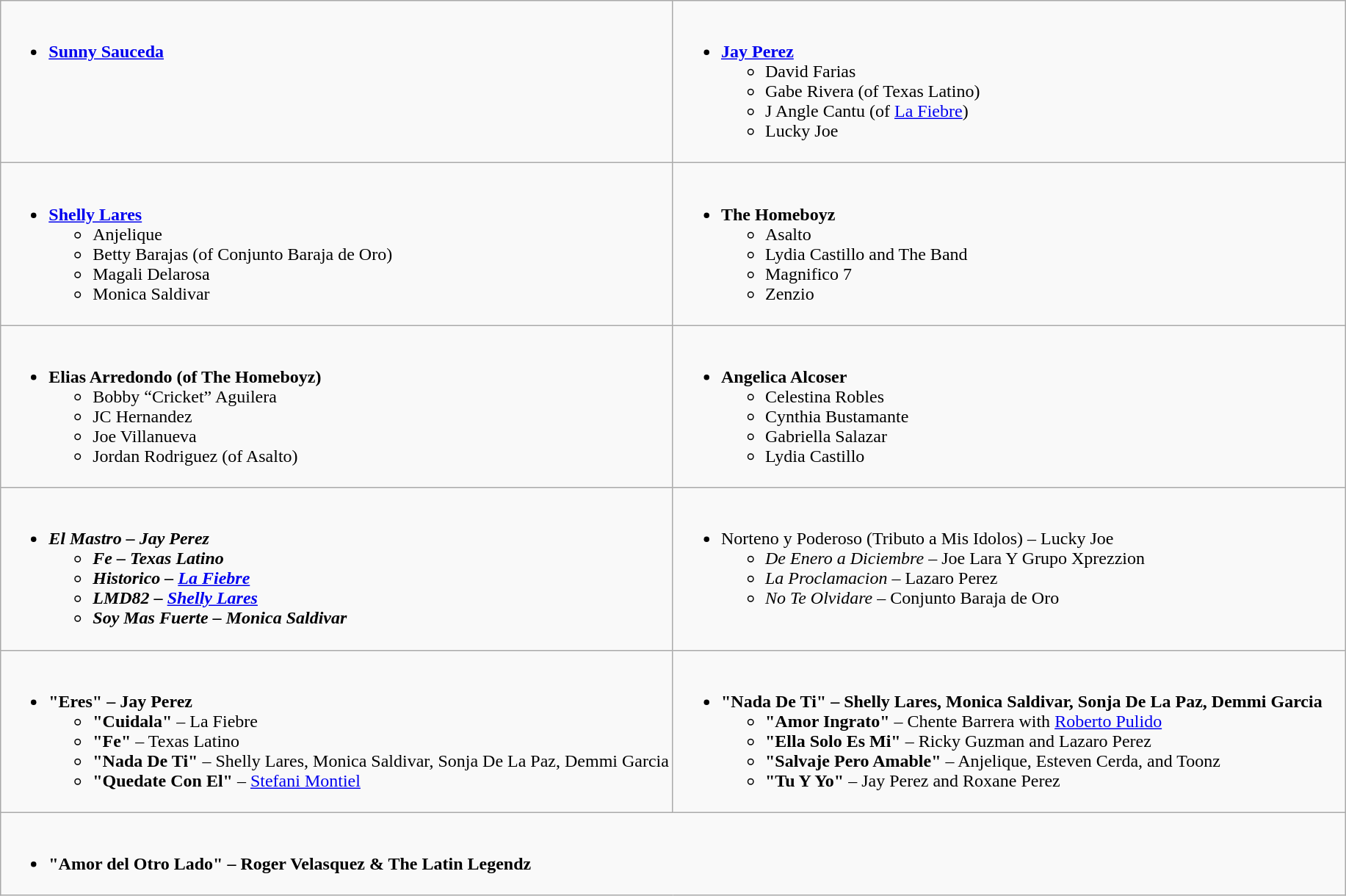<table class="wikitable" role="presentation">
<tr>
<td style="vertical-align:top; width:50%;"><br><ul><li><strong><a href='#'>Sunny Sauceda</a></strong></li></ul></td>
<td style="vertical-align:top; width:50%;"><br><ul><li><strong><a href='#'>Jay Perez</a></strong><ul><li>David Farias</li><li>Gabe Rivera (of Texas Latino)</li><li>J Angle Cantu (of <a href='#'>La Fiebre</a>)</li><li>Lucky Joe</li></ul></li></ul></td>
</tr>
<tr>
<td style="vertical-align:top; width:50%;"><br><ul><li><strong><a href='#'>Shelly Lares</a></strong><ul><li>Anjelique</li><li>Betty Barajas (of Conjunto Baraja de Oro)</li><li>Magali Delarosa</li><li>Monica Saldivar</li></ul></li></ul></td>
<td style="vertical-align:top; width:50%;"><br><ul><li><strong>The Homeboyz</strong><ul><li>Asalto</li><li>Lydia Castillo and The Band</li><li>Magnifico 7</li><li>Zenzio</li></ul></li></ul></td>
</tr>
<tr>
<td style="vertical-align:top; width:50%;"><br><ul><li><strong>Elias Arredondo (of The Homeboyz)</strong><ul><li>Bobby “Cricket” Aguilera</li><li>JC Hernandez</li><li>Joe Villanueva</li><li>Jordan Rodriguez (of Asalto)</li></ul></li></ul></td>
<td style="vertical-align:top; width:50%;"><br><ul><li><strong>Angelica Alcoser</strong><ul><li>Celestina Robles</li><li>Cynthia Bustamante</li><li>Gabriella Salazar</li><li>Lydia Castillo</li></ul></li></ul></td>
</tr>
<tr>
<td style="vertical-align:top; width:50%;"><br><ul><li><strong><em>El Mastro<em> – Jay Perez<strong><ul><li></em>Fe<em> – Texas Latino</li><li></em>Historico<em> – <a href='#'>La Fiebre</a></li><li></em>LMD82<em> – <a href='#'>Shelly Lares</a></li><li></em>Soy Mas Fuerte<em> – Monica Saldivar</li></ul></li></ul></td>
<td style="vertical-align:top; width:50%;"><br><ul><li></em></strong>Norteno y Poderoso (Tributo a Mis Idolos)</em> – Lucky Joe</strong><ul><li><em>De Enero a Diciembre</em> – Joe Lara Y Grupo Xprezzion</li><li><em>La Proclamacion</em> – Lazaro Perez</li><li><em>No Te Olvidare</em> – Conjunto Baraja de Oro</li></ul></li></ul></td>
</tr>
<tr>
<td style="vertical-align:top; width:50%;"><br><ul><li><strong>"Eres" – Jay Perez</strong><ul><li><strong>"Cuidala"</strong> – La Fiebre</li><li><strong>"Fe"</strong> – Texas Latino</li><li><strong>"Nada De Ti"</strong> – Shelly Lares, Monica Saldivar, Sonja De La Paz, Demmi Garcia</li><li><strong>"Quedate Con El"</strong> – <a href='#'>Stefani Montiel</a></li></ul></li></ul></td>
<td style="vertical-align:top; width:50%;"><br><ul><li><strong>"Nada De Ti" – Shelly Lares, Monica Saldivar, Sonja De La Paz, Demmi Garcia</strong><ul><li><strong>"Amor Ingrato"</strong> – Chente Barrera with <a href='#'>Roberto Pulido</a></li><li><strong>"Ella Solo Es Mi"</strong> – Ricky Guzman and Lazaro Perez</li><li><strong>"Salvaje Pero Amable"</strong> – Anjelique, Esteven Cerda, and Toonz</li><li><strong>"Tu Y Yo"</strong> – Jay Perez and Roxane Perez</li></ul></li></ul></td>
</tr>
<tr>
<td colspan="2" style="vertical-align:top; width:50%;"><br><ul><li><strong>"Amor del Otro Lado" – Roger Velasquez & The Latin Legendz</strong></li></ul></td>
</tr>
</table>
